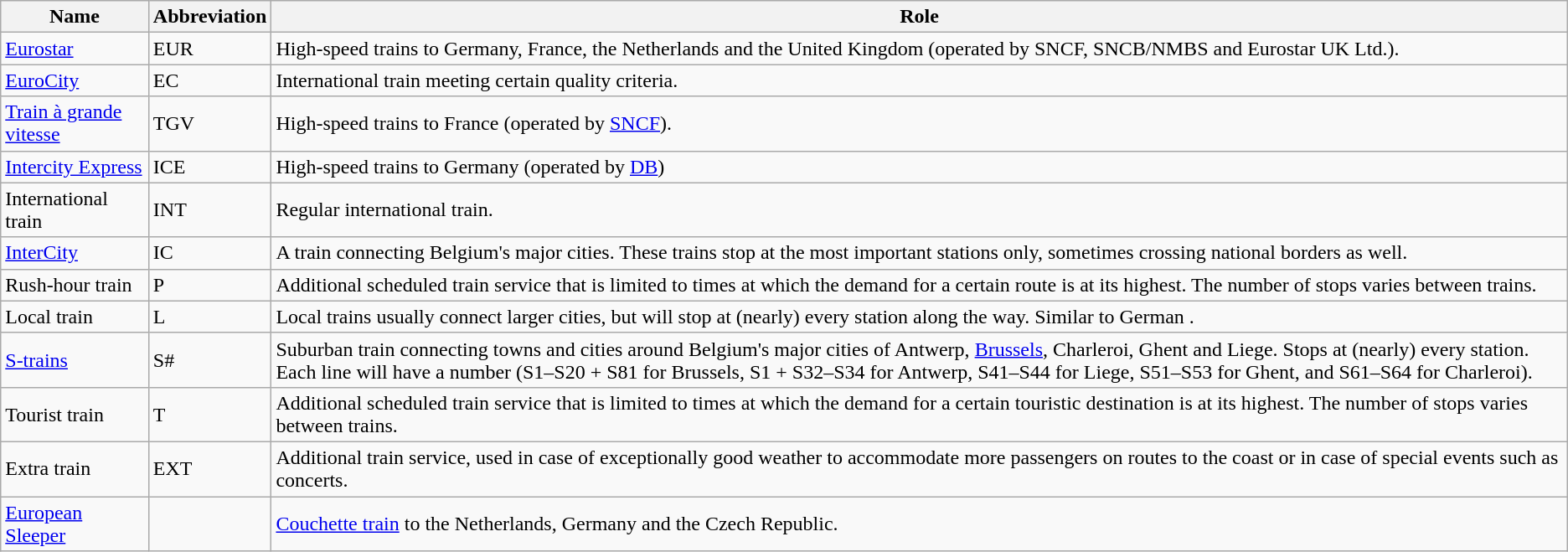<table class=wikitable>
<tr>
<th>Name</th>
<th>Abbreviation</th>
<th>Role</th>
</tr>
<tr>
<td><a href='#'>Eurostar</a></td>
<td>EUR</td>
<td>High-speed trains to Germany, France, the Netherlands and the United Kingdom (operated by SNCF, SNCB/NMBS and Eurostar UK Ltd.).</td>
</tr>
<tr>
<td><a href='#'>EuroCity</a></td>
<td>EC</td>
<td>International train meeting certain quality criteria.</td>
</tr>
<tr>
<td><a href='#'>Train à grande vitesse</a></td>
<td>TGV</td>
<td>High-speed trains to France (operated by <a href='#'>SNCF</a>).</td>
</tr>
<tr>
<td><a href='#'>Intercity Express</a></td>
<td>ICE</td>
<td>High-speed trains to Germany (operated by <a href='#'>DB</a>)</td>
</tr>
<tr>
<td>International train</td>
<td>INT</td>
<td>Regular international train.</td>
</tr>
<tr>
<td><a href='#'>InterCity</a></td>
<td>IC</td>
<td>A train connecting Belgium's major cities. These trains stop at the most important stations only, sometimes crossing national borders as well.</td>
</tr>
<tr>
<td>Rush-hour train</td>
<td>P</td>
<td>Additional scheduled train service that is limited to times at which the demand for a certain route is at its highest. The number of stops varies between trains.</td>
</tr>
<tr>
<td>Local train</td>
<td>L</td>
<td>Local trains usually connect larger cities, but will stop at (nearly) every station along the way. Similar to German .</td>
</tr>
<tr>
<td><a href='#'>S-trains</a></td>
<td>S#</td>
<td>Suburban train connecting towns and cities around Belgium's major cities of Antwerp, <a href='#'>Brussels</a>, Charleroi, Ghent and Liege. Stops at (nearly) every station. Each line will have a number (S1–S20 + S81 for Brussels, S1 + S32–S34 for Antwerp, S41–S44 for Liege, S51–S53 for Ghent, and S61–S64 for Charleroi).</td>
</tr>
<tr>
<td>Tourist train</td>
<td>T</td>
<td>Additional scheduled train service that is limited to times at which the demand for a certain touristic destination is at its highest. The number of stops varies between trains.</td>
</tr>
<tr>
<td>Extra train</td>
<td>EXT</td>
<td>Additional train service, used in case of exceptionally good weather to accommodate more passengers on routes to the coast or in case of special events such as concerts.</td>
</tr>
<tr>
<td><a href='#'>European Sleeper</a></td>
<td></td>
<td><a href='#'>Couchette train</a> to the Netherlands, Germany and the Czech Republic.</td>
</tr>
</table>
